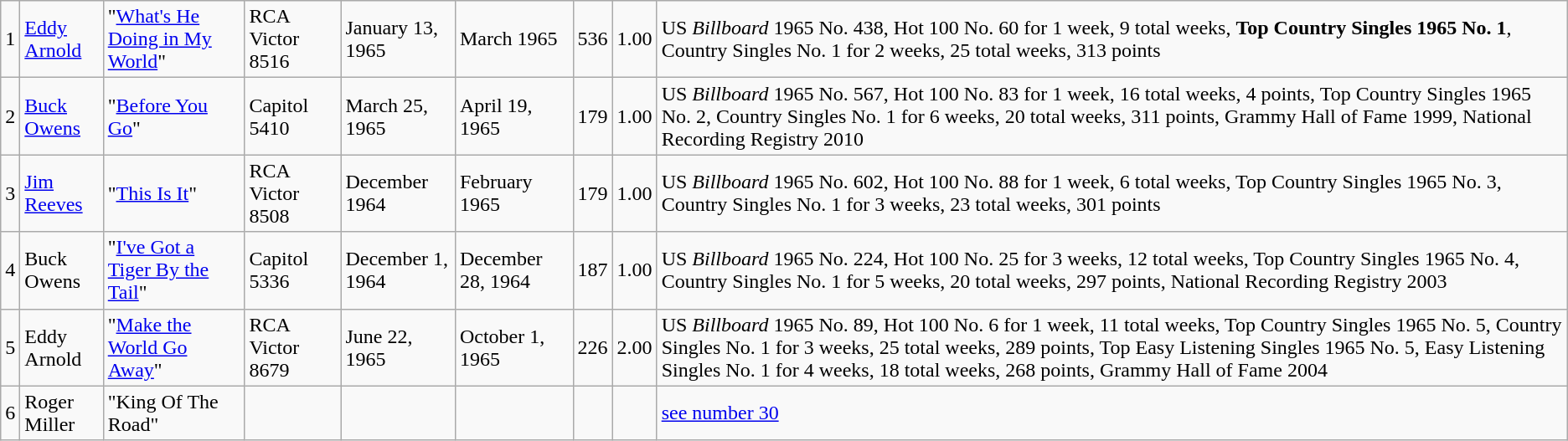<table class="wikitable sortable">
<tr>
<td>1</td>
<td><a href='#'>Eddy Arnold</a></td>
<td>"<a href='#'>What's He Doing in My World</a>"</td>
<td>RCA Victor 8516</td>
<td>January 13, 1965</td>
<td>March 1965</td>
<td>536</td>
<td>1.00</td>
<td>US <em>Billboard</em> 1965 No. 438, Hot 100 No. 60 for 1 week, 9 total weeks, <strong>Top Country Singles 1965 No. 1</strong>, Country Singles No. 1 for 2 weeks, 25 total weeks, 313 points</td>
</tr>
<tr>
<td>2</td>
<td><a href='#'>Buck Owens</a></td>
<td>"<a href='#'>Before You Go</a>"</td>
<td>Capitol 5410</td>
<td>March 25, 1965</td>
<td>April 19, 1965</td>
<td>179</td>
<td>1.00</td>
<td>US <em>Billboard</em> 1965 No. 567, Hot 100 No. 83 for 1 week, 16 total weeks, 4 points, Top Country Singles 1965 No. 2, Country Singles No. 1 for 6 weeks, 20 total weeks, 311 points, Grammy Hall of Fame 1999, National Recording Registry 2010</td>
</tr>
<tr>
<td>3</td>
<td><a href='#'>Jim Reeves</a></td>
<td>"<a href='#'>This Is It</a>"</td>
<td>RCA Victor 8508</td>
<td>December 1964</td>
<td>February 1965</td>
<td>179</td>
<td>1.00</td>
<td>US <em>Billboard</em> 1965 No. 602, Hot 100 No. 88 for 1 week, 6 total weeks, Top Country Singles 1965 No. 3, Country Singles No. 1 for 3 weeks, 23 total weeks, 301 points</td>
</tr>
<tr>
<td>4</td>
<td>Buck Owens</td>
<td>"<a href='#'>I've Got a Tiger By the Tail</a>"</td>
<td>Capitol 5336</td>
<td>December 1, 1964</td>
<td>December 28, 1964</td>
<td>187</td>
<td>1.00</td>
<td>US <em>Billboard</em> 1965 No. 224, Hot 100 No. 25 for 3 weeks, 12 total weeks, Top Country Singles 1965 No. 4, Country Singles No. 1 for 5 weeks, 20 total weeks, 297 points, National Recording Registry 2003</td>
</tr>
<tr>
<td>5</td>
<td>Eddy Arnold</td>
<td>"<a href='#'>Make the World Go Away</a>"</td>
<td>RCA Victor 8679</td>
<td>June 22, 1965</td>
<td>October 1, 1965</td>
<td>226</td>
<td>2.00</td>
<td>US <em>Billboard</em> 1965 No. 89, Hot 100 No. 6 for 1 week, 11 total weeks, Top Country Singles 1965 No. 5, Country Singles No. 1 for 3 weeks, 25 total weeks, 289 points, Top Easy Listening Singles 1965 No. 5, Easy Listening Singles No. 1 for 4 weeks, 18 total weeks, 268 points, Grammy Hall of Fame 2004</td>
</tr>
<tr>
<td>6</td>
<td>Roger Miller</td>
<td>"King Of The Road"</td>
<td></td>
<td></td>
<td></td>
<td></td>
<td></td>
<td><a href='#'>see number 30</a></td>
</tr>
</table>
